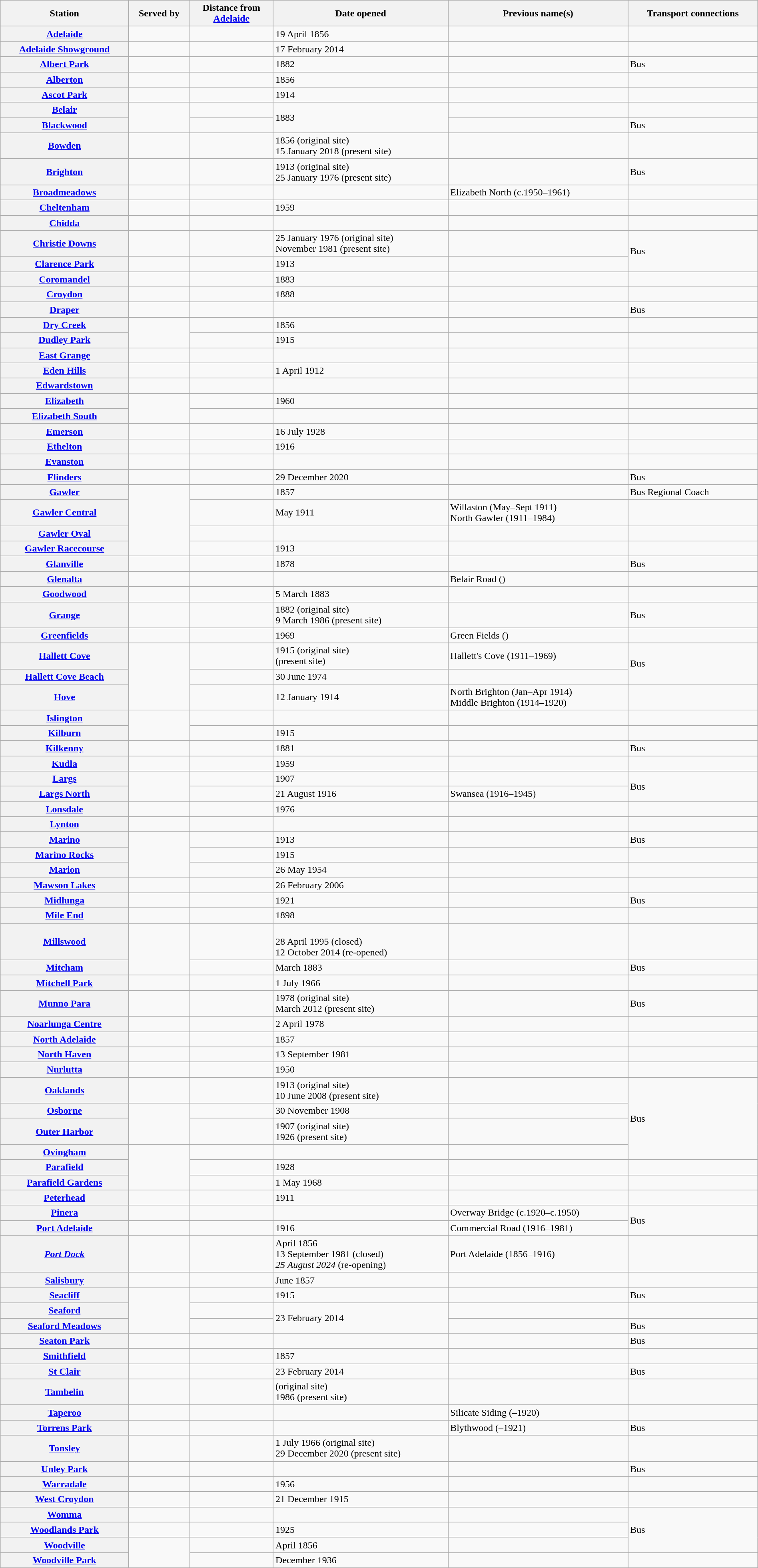<table class="wikitable sortable sticky-header" style="width: 100%">
<tr>
<th>Station</th>
<th>Served by</th>
<th>Distance from<br> <a href='#'>Adelaide</a></th>
<th>Date opened</th>
<th class="unsortable">Previous name(s)</th>
<th>Transport connections</th>
</tr>
<tr>
<th><a href='#'>Adelaide</a></th>
<td></td>
<td></td>
<td>19 April 1856</td>
<td></td>
<td></td>
</tr>
<tr>
<th><a href='#'>Adelaide Showground</a></th>
<td></td>
<td></td>
<td>17 February 2014</td>
<td></td>
<td></td>
</tr>
<tr>
<th><a href='#'>Albert Park</a></th>
<td></td>
<td></td>
<td>1882</td>
<td></td>
<td> Bus</td>
</tr>
<tr>
<th><a href='#'>Alberton</a></th>
<td></td>
<td></td>
<td>1856</td>
<td></td>
<td></td>
</tr>
<tr>
<th><a href='#'>Ascot Park</a></th>
<td></td>
<td></td>
<td>1914</td>
<td></td>
<td></td>
</tr>
<tr>
<th><a href='#'>Belair</a></th>
<td rowspan="2"></td>
<td></td>
<td rowspan="2">1883</td>
<td></td>
<td></td>
</tr>
<tr>
<th><a href='#'>Blackwood</a></th>
<td></td>
<td></td>
<td> Bus</td>
</tr>
<tr>
<th><a href='#'>Bowden</a></th>
<td></td>
<td></td>
<td>1856 (original site)<br>15 January 2018 (present site)</td>
<td></td>
<td></td>
</tr>
<tr>
<th><a href='#'>Brighton</a></th>
<td></td>
<td></td>
<td>1913 (original site)<br>25 January 1976 (present site)</td>
<td></td>
<td> Bus</td>
</tr>
<tr>
<th><a href='#'>Broadmeadows</a></th>
<td></td>
<td></td>
<td></td>
<td>Elizabeth North (c.1950–1961)</td>
<td></td>
</tr>
<tr>
<th><a href='#'>Cheltenham</a></th>
<td></td>
<td></td>
<td>1959</td>
<td></td>
<td></td>
</tr>
<tr>
<th><a href='#'>Chidda</a></th>
<td></td>
<td></td>
<td></td>
<td></td>
<td></td>
</tr>
<tr>
<th><a href='#'>Christie Downs</a></th>
<td></td>
<td></td>
<td>25 January 1976 (original site)<br>November 1981 (present site)</td>
<td></td>
<td rowspan="2"> Bus</td>
</tr>
<tr>
<th><a href='#'>Clarence Park</a></th>
<td></td>
<td></td>
<td>1913</td>
<td></td>
</tr>
<tr>
<th><a href='#'>Coromandel</a></th>
<td></td>
<td></td>
<td>1883</td>
<td></td>
<td></td>
</tr>
<tr>
<th><a href='#'>Croydon</a></th>
<td></td>
<td></td>
<td>1888</td>
<td></td>
<td></td>
</tr>
<tr>
<th><a href='#'>Draper</a></th>
<td></td>
<td></td>
<td></td>
<td></td>
<td> Bus</td>
</tr>
<tr>
<th><a href='#'>Dry Creek</a></th>
<td rowspan="2"></td>
<td></td>
<td>1856</td>
<td></td>
<td></td>
</tr>
<tr>
<th><a href='#'>Dudley Park</a></th>
<td></td>
<td>1915</td>
<td></td>
<td></td>
</tr>
<tr>
<th><a href='#'>East Grange</a></th>
<td></td>
<td></td>
<td></td>
<td></td>
<td></td>
</tr>
<tr>
<th><a href='#'>Eden Hills</a></th>
<td></td>
<td></td>
<td>1 April 1912</td>
<td></td>
<td></td>
</tr>
<tr>
<th><a href='#'>Edwardstown</a></th>
<td></td>
<td></td>
<td></td>
<td></td>
<td></td>
</tr>
<tr>
<th><a href='#'>Elizabeth</a></th>
<td rowspan="2"></td>
<td></td>
<td>1960</td>
<td></td>
<td></td>
</tr>
<tr>
<th><a href='#'>Elizabeth South</a></th>
<td></td>
<td></td>
<td></td>
<td></td>
</tr>
<tr>
<th><a href='#'>Emerson</a></th>
<td></td>
<td></td>
<td>16 July 1928</td>
<td></td>
<td></td>
</tr>
<tr>
<th><a href='#'>Ethelton</a></th>
<td></td>
<td></td>
<td>1916</td>
<td></td>
<td></td>
</tr>
<tr>
<th><a href='#'>Evanston</a></th>
<td></td>
<td></td>
<td></td>
<td></td>
<td></td>
</tr>
<tr>
<th><a href='#'>Flinders</a></th>
<td></td>
<td></td>
<td>29 December 2020</td>
<td></td>
<td> Bus</td>
</tr>
<tr>
<th><a href='#'>Gawler</a></th>
<td rowspan="4"></td>
<td></td>
<td>1857</td>
<td></td>
<td> Bus  Regional Coach</td>
</tr>
<tr>
<th><a href='#'>Gawler Central</a></th>
<td></td>
<td>May 1911</td>
<td>Willaston (May–Sept 1911)<br>North Gawler (1911–1984)</td>
<td></td>
</tr>
<tr>
<th><a href='#'>Gawler Oval</a></th>
<td></td>
<td></td>
<td></td>
<td></td>
</tr>
<tr>
<th><a href='#'>Gawler Racecourse</a><br></th>
<td></td>
<td>1913</td>
<td></td>
<td></td>
</tr>
<tr>
<th><a href='#'>Glanville</a></th>
<td></td>
<td></td>
<td>1878</td>
<td></td>
<td> Bus</td>
</tr>
<tr>
<th><a href='#'>Glenalta</a></th>
<td></td>
<td></td>
<td></td>
<td>Belair Road ()</td>
<td></td>
</tr>
<tr>
<th><a href='#'>Goodwood</a></th>
<td></td>
<td></td>
<td>5 March 1883</td>
<td></td>
<td></td>
</tr>
<tr>
<th><a href='#'>Grange</a></th>
<td></td>
<td></td>
<td>1882 (original site)<br>9 March 1986 (present site)</td>
<td></td>
<td> Bus</td>
</tr>
<tr>
<th><a href='#'>Greenfields</a></th>
<td></td>
<td></td>
<td>1969</td>
<td>Green Fields ()</td>
<td></td>
</tr>
<tr>
<th><a href='#'>Hallett Cove</a></th>
<td rowspan="3"></td>
<td></td>
<td>1915 (original site)<br> (present site)</td>
<td>Hallett's Cove (1911–1969)</td>
<td rowspan="2"> Bus</td>
</tr>
<tr>
<th><a href='#'>Hallett Cove Beach</a></th>
<td></td>
<td>30 June 1974</td>
<td></td>
</tr>
<tr>
<th><a href='#'>Hove</a></th>
<td></td>
<td>12 January 1914</td>
<td>North Brighton (Jan–Apr 1914)<br>Middle Brighton (1914–1920)</td>
<td></td>
</tr>
<tr>
<th><a href='#'>Islington</a></th>
<td rowspan="2"></td>
<td></td>
<td></td>
<td></td>
<td></td>
</tr>
<tr>
<th><a href='#'>Kilburn</a></th>
<td></td>
<td>1915</td>
<td></td>
<td></td>
</tr>
<tr>
<th><a href='#'>Kilkenny</a></th>
<td></td>
<td></td>
<td>1881</td>
<td></td>
<td> Bus</td>
</tr>
<tr>
<th><a href='#'>Kudla</a></th>
<td></td>
<td></td>
<td>1959</td>
<td></td>
<td></td>
</tr>
<tr>
<th><a href='#'>Largs</a></th>
<td rowspan="2"></td>
<td></td>
<td>1907</td>
<td></td>
<td rowspan="2"> Bus</td>
</tr>
<tr>
<th><a href='#'>Largs North</a></th>
<td></td>
<td>21 August 1916</td>
<td>Swansea (1916–1945)</td>
</tr>
<tr>
<th><a href='#'>Lonsdale</a></th>
<td></td>
<td></td>
<td>1976</td>
<td></td>
<td></td>
</tr>
<tr>
<th><a href='#'>Lynton</a></th>
<td></td>
<td></td>
<td></td>
<td></td>
<td></td>
</tr>
<tr>
<th><a href='#'>Marino</a></th>
<td rowspan="3"></td>
<td></td>
<td>1913</td>
<td></td>
<td> Bus</td>
</tr>
<tr>
<th><a href='#'>Marino Rocks</a></th>
<td></td>
<td>1915</td>
<td></td>
<td></td>
</tr>
<tr>
<th><a href='#'>Marion</a></th>
<td></td>
<td>26 May 1954</td>
<td></td>
<td></td>
</tr>
<tr>
<th><a href='#'>Mawson Lakes</a></th>
<td></td>
<td></td>
<td>26 February 2006</td>
<td></td>
<td></td>
</tr>
<tr>
<th><a href='#'>Midlunga</a></th>
<td></td>
<td></td>
<td>1921</td>
<td></td>
<td> Bus</td>
</tr>
<tr>
<th><a href='#'>Mile End</a></th>
<td></td>
<td></td>
<td>1898</td>
<td></td>
<td></td>
</tr>
<tr>
<th><a href='#'>Millswood</a></th>
<td rowspan="2"></td>
<td></td>
<td><br>28 April 1995 (closed)<br>12 October 2014 (re-opened)</td>
<td></td>
<td></td>
</tr>
<tr>
<th><a href='#'>Mitcham</a></th>
<td></td>
<td>March 1883</td>
<td></td>
<td> Bus</td>
</tr>
<tr>
<th><a href='#'>Mitchell Park</a></th>
<td></td>
<td></td>
<td>1 July 1966</td>
<td></td>
<td></td>
</tr>
<tr>
<th><a href='#'>Munno Para</a></th>
<td></td>
<td></td>
<td>1978 (original site)<br>March 2012 (present site)</td>
<td></td>
<td> Bus</td>
</tr>
<tr>
<th><a href='#'>Noarlunga Centre</a></th>
<td></td>
<td></td>
<td>2 April 1978</td>
<td></td>
<td></td>
</tr>
<tr>
<th><a href='#'>North Adelaide</a></th>
<td></td>
<td></td>
<td>1857</td>
<td></td>
<td></td>
</tr>
<tr>
<th><a href='#'>North Haven</a></th>
<td></td>
<td></td>
<td>13 September 1981</td>
<td></td>
<td></td>
</tr>
<tr>
<th><a href='#'>Nurlutta</a></th>
<td></td>
<td></td>
<td>1950</td>
<td></td>
<td></td>
</tr>
<tr>
<th><a href='#'>Oaklands</a></th>
<td></td>
<td></td>
<td>1913 (original site)<br>10 June 2008 (present site)</td>
<td></td>
<td rowspan="4"> Bus</td>
</tr>
<tr>
<th><a href='#'>Osborne</a></th>
<td rowspan="2"></td>
<td></td>
<td>30 November 1908</td>
<td></td>
</tr>
<tr>
<th><a href='#'>Outer Harbor</a></th>
<td></td>
<td>1907 (original site)<br>1926 (present site)</td>
<td></td>
</tr>
<tr>
<th><a href='#'>Ovingham</a></th>
<td rowspan="3"></td>
<td></td>
<td></td>
<td></td>
</tr>
<tr>
<th><a href='#'>Parafield</a></th>
<td></td>
<td>1928</td>
<td></td>
<td></td>
</tr>
<tr>
<th><a href='#'>Parafield Gardens</a></th>
<td></td>
<td>1 May 1968</td>
<td></td>
<td></td>
</tr>
<tr>
<th><a href='#'>Peterhead</a></th>
<td></td>
<td></td>
<td>1911</td>
<td></td>
<td></td>
</tr>
<tr>
<th><a href='#'>Pinera</a></th>
<td></td>
<td></td>
<td></td>
<td>Overway Bridge (c.1920–c.1950)</td>
<td rowspan="2"> Bus</td>
</tr>
<tr>
<th><a href='#'>Port Adelaide</a></th>
<td></td>
<td></td>
<td>1916</td>
<td>Commercial Road (1916–1981)</td>
</tr>
<tr>
<th><em><a href='#'>Port Dock</a></em></th>
<td></td>
<td></td>
<td>April 1856<br>13 September 1981 (closed)<br><em>25 August 2024</em> (re-opening)</td>
<td>Port Adelaide (1856–1916)</td>
<td></td>
</tr>
<tr>
<th><a href='#'>Salisbury</a></th>
<td></td>
<td></td>
<td>June 1857</td>
<td></td>
<td></td>
</tr>
<tr>
<th><a href='#'>Seacliff</a></th>
<td rowspan="3"></td>
<td></td>
<td>1915</td>
<td></td>
<td> Bus</td>
</tr>
<tr>
<th><a href='#'>Seaford</a></th>
<td></td>
<td rowspan="2">23 February 2014</td>
<td></td>
<td></td>
</tr>
<tr>
<th><a href='#'>Seaford Meadows</a></th>
<td></td>
<td></td>
<td> Bus</td>
</tr>
<tr>
<th><a href='#'>Seaton Park</a></th>
<td></td>
<td></td>
<td></td>
<td></td>
<td> Bus</td>
</tr>
<tr>
<th><a href='#'>Smithfield</a></th>
<td></td>
<td></td>
<td>1857</td>
<td></td>
<td></td>
</tr>
<tr>
<th><a href='#'>St Clair</a></th>
<td></td>
<td></td>
<td>23 February 2014</td>
<td></td>
<td> Bus</td>
</tr>
<tr>
<th><a href='#'>Tambelin</a></th>
<td></td>
<td></td>
<td> (original site)<br>1986 (present site)</td>
<td></td>
<td></td>
</tr>
<tr>
<th><a href='#'>Taperoo</a></th>
<td></td>
<td></td>
<td></td>
<td>Silicate Siding (–1920)</td>
<td></td>
</tr>
<tr>
<th><a href='#'>Torrens Park</a></th>
<td></td>
<td></td>
<td></td>
<td>Blythwood (–1921)</td>
<td> Bus</td>
</tr>
<tr>
<th><a href='#'>Tonsley</a></th>
<td></td>
<td></td>
<td>1 July 1966 (original site)<br>29 December 2020 (present site)</td>
<td></td>
<td></td>
</tr>
<tr>
<th><a href='#'>Unley Park</a></th>
<td></td>
<td></td>
<td></td>
<td></td>
<td> Bus</td>
</tr>
<tr>
<th><a href='#'>Warradale</a></th>
<td></td>
<td></td>
<td>1956</td>
<td></td>
<td></td>
</tr>
<tr>
<th><a href='#'>West Croydon</a></th>
<td></td>
<td></td>
<td>21 December 1915</td>
<td></td>
<td></td>
</tr>
<tr>
<th><a href='#'>Womma</a></th>
<td></td>
<td></td>
<td></td>
<td></td>
<td rowspan="3"> Bus</td>
</tr>
<tr>
<th><a href='#'>Woodlands Park</a></th>
<td></td>
<td></td>
<td>1925</td>
<td></td>
</tr>
<tr>
<th><a href='#'>Woodville</a></th>
<td rowspan="2"></td>
<td></td>
<td>April 1856</td>
<td></td>
</tr>
<tr>
<th><a href='#'>Woodville Park</a></th>
<td></td>
<td>December 1936</td>
<td></td>
<td></td>
</tr>
</table>
